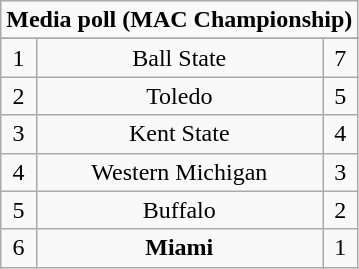<table class="wikitable">
<tr align="center">
<td align="center" Colspan="3"><strong>Media poll (MAC Championship)</strong></td>
</tr>
<tr align="center">
</tr>
<tr align="center">
<td>1</td>
<td>Ball State</td>
<td>7</td>
</tr>
<tr align="center">
<td>2</td>
<td>Toledo</td>
<td>5</td>
</tr>
<tr align="center">
<td>3</td>
<td>Kent State</td>
<td>4</td>
</tr>
<tr align="center">
<td>4</td>
<td>Western Michigan</td>
<td>3</td>
</tr>
<tr align="center">
<td>5</td>
<td>Buffalo</td>
<td>2</td>
</tr>
<tr align="center">
<td>6</td>
<td><strong>Miami</strong></td>
<td>1</td>
</tr>
</table>
